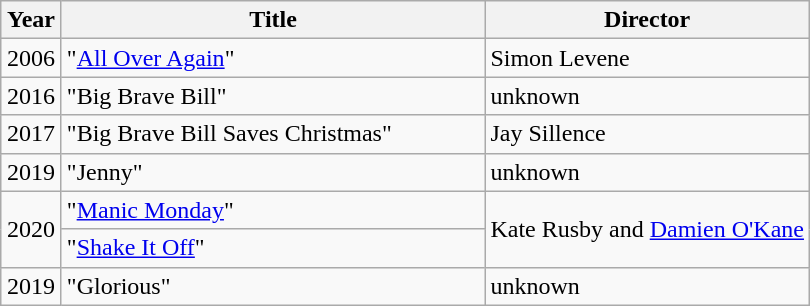<table class="wikitable">
<tr>
<th width="33">Year</th>
<th width="275">Title</th>
<th>Director</th>
</tr>
<tr>
<td align=center>2006</td>
<td>"<a href='#'>All Over Again</a>"</td>
<td>Simon Levene</td>
</tr>
<tr>
<td align=center>2016</td>
<td>"Big Brave Bill"</td>
<td>unknown</td>
</tr>
<tr>
<td align=center>2017</td>
<td>"Big Brave Bill Saves Christmas"</td>
<td>Jay Sillence</td>
</tr>
<tr>
<td align=center>2019</td>
<td>"Jenny"</td>
<td>unknown</td>
</tr>
<tr>
<td align=center rowspan=2>2020</td>
<td>"<a href='#'>Manic Monday</a>"</td>
<td rowspan=2>Kate Rusby and <a href='#'>Damien O'Kane</a></td>
</tr>
<tr>
<td>"<a href='#'>Shake It Off</a>"</td>
</tr>
<tr>
<td align=center>2019</td>
<td>"Glorious"</td>
<td>unknown</td>
</tr>
</table>
